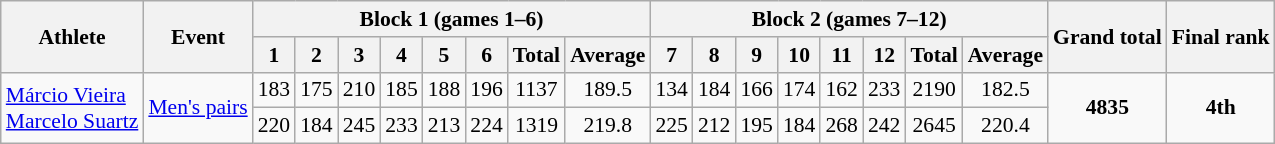<table class="wikitable" style="font-size:90%">
<tr>
<th rowspan=2>Athlete</th>
<th rowspan=2>Event</th>
<th colspan=8>Block 1 (games 1–6)</th>
<th colspan=8>Block 2 (games 7–12)</th>
<th rowspan=2>Grand total</th>
<th rowspan=2>Final rank</th>
</tr>
<tr>
<th>1</th>
<th>2</th>
<th>3</th>
<th>4</th>
<th>5</th>
<th>6</th>
<th>Total</th>
<th>Average</th>
<th>7</th>
<th>8</th>
<th>9</th>
<th>10</th>
<th>11</th>
<th>12</th>
<th>Total</th>
<th>Average</th>
</tr>
<tr>
<td rowspan=2><a href='#'>Márcio Vieira</a> <br> <a href='#'>Marcelo Suartz</a></td>
<td rowspan=2><a href='#'>Men's pairs</a></td>
<td align=center>183</td>
<td align=center>175</td>
<td align=center>210</td>
<td align=center>185</td>
<td align=center>188</td>
<td align=center>196</td>
<td align=center>1137</td>
<td align=center>189.5</td>
<td align=center>134</td>
<td align=center>184</td>
<td align=center>166</td>
<td align=center>174</td>
<td align=center>162</td>
<td align=center>233</td>
<td align=center>2190</td>
<td align=center>182.5</td>
<td align=center rowspan=2><strong>4835</strong></td>
<td align=center rowspan=2><strong>4th</strong></td>
</tr>
<tr>
<td align=center>220</td>
<td align=center>184</td>
<td align=center>245</td>
<td align=center>233</td>
<td align=center>213</td>
<td align=center>224</td>
<td align=center>1319</td>
<td align=center>219.8</td>
<td align=center>225</td>
<td align=center>212</td>
<td align=center>195</td>
<td align=center>184</td>
<td align=center>268</td>
<td align=center>242</td>
<td align=center>2645</td>
<td align=center>220.4</td>
</tr>
</table>
